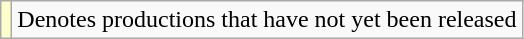<table class="wikitable">
<tr>
<td style="background:#FFFFCC;"></td>
<td>Denotes productions that have not yet been released</td>
</tr>
</table>
